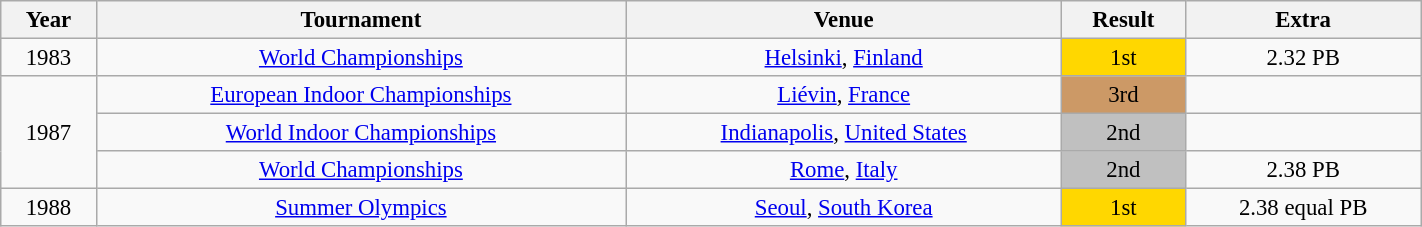<table class="wikitable" style=" text-align:center; font-size:95%;" width="75%">
<tr>
<th>Year</th>
<th>Tournament</th>
<th>Venue</th>
<th>Result</th>
<th>Extra</th>
</tr>
<tr>
<td>1983</td>
<td><a href='#'>World Championships</a></td>
<td><a href='#'>Helsinki</a>, <a href='#'>Finland</a></td>
<td bgcolor="gold">1st</td>
<td>2.32 PB</td>
</tr>
<tr>
<td rowspan=3>1987</td>
<td><a href='#'>European Indoor Championships</a></td>
<td><a href='#'>Liévin</a>, <a href='#'>France</a></td>
<td bgcolor="cc9966">3rd</td>
<td></td>
</tr>
<tr>
<td><a href='#'>World Indoor Championships</a></td>
<td><a href='#'>Indianapolis</a>, <a href='#'>United States</a></td>
<td bgcolor="silver">2nd</td>
<td></td>
</tr>
<tr>
<td><a href='#'>World Championships</a></td>
<td><a href='#'>Rome</a>, <a href='#'>Italy</a></td>
<td bgcolor="silver">2nd</td>
<td>2.38 PB</td>
</tr>
<tr>
<td>1988</td>
<td><a href='#'>Summer Olympics</a></td>
<td><a href='#'>Seoul</a>, <a href='#'>South Korea</a></td>
<td bgcolor="gold" align="center">1st</td>
<td>2.38 equal PB</td>
</tr>
</table>
